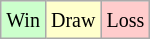<table class="wikitable">
<tr>
<td style="background: #CCFFCC;"><small>Win</small></td>
<td style="background: #FFFFCC;"><small>Draw</small></td>
<td style="background: #FFCCCC;"><small>Loss</small></td>
</tr>
</table>
